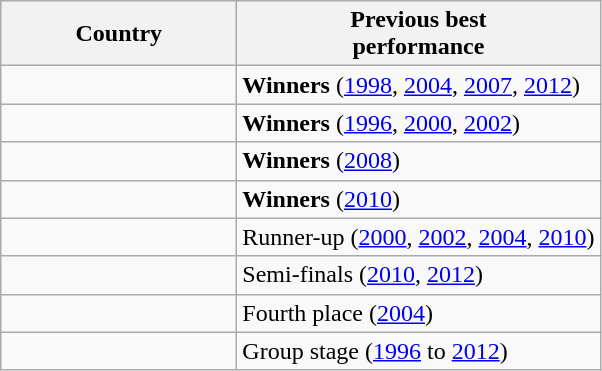<table class="wikitable sortable" style="text-align: left;">
<tr>
<th style="width:150px;">Country</th>
<th>Previous best <br> performance</th>
</tr>
<tr>
<td></td>
<td><strong>Winners</strong> (<a href='#'>1998</a>, <a href='#'>2004</a>, <a href='#'>2007</a>, <a href='#'>2012</a>)</td>
</tr>
<tr>
<td></td>
<td><strong>Winners</strong> (<a href='#'>1996</a>, <a href='#'>2000</a>, <a href='#'>2002</a>)</td>
</tr>
<tr>
<td></td>
<td><strong>Winners</strong> (<a href='#'>2008</a>)</td>
</tr>
<tr>
<td></td>
<td><strong>Winners</strong> (<a href='#'>2010</a>)</td>
</tr>
<tr>
<td></td>
<td>Runner-up (<a href='#'>2000</a>, <a href='#'>2002</a>, <a href='#'>2004</a>, <a href='#'>2010</a>)</td>
</tr>
<tr>
<td></td>
<td>Semi-finals (<a href='#'>2010</a>, <a href='#'>2012</a>)</td>
</tr>
<tr>
<td></td>
<td>Fourth place (<a href='#'>2004</a>)</td>
</tr>
<tr>
<td></td>
<td>Group stage (<a href='#'>1996</a> to <a href='#'>2012</a>)</td>
</tr>
</table>
